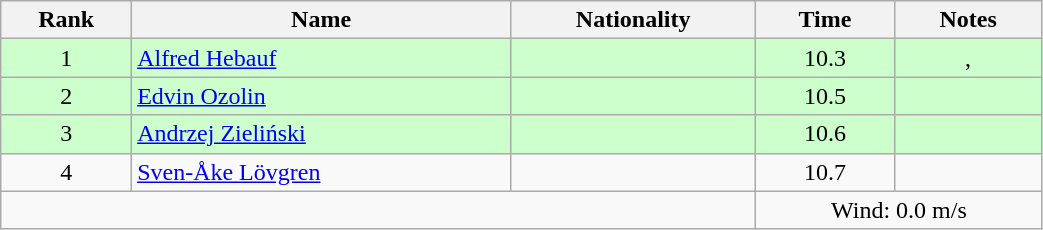<table class="wikitable sortable" style="text-align:center;width: 55%">
<tr>
<th>Rank</th>
<th>Name</th>
<th>Nationality</th>
<th>Time</th>
<th>Notes</th>
</tr>
<tr bgcolor=ccffcc>
<td>1</td>
<td align=left><a href='#'>Alfred Hebauf</a></td>
<td align=left></td>
<td>10.3</td>
<td>, </td>
</tr>
<tr bgcolor=ccffcc>
<td>2</td>
<td align=left><a href='#'>Edvin Ozolin</a></td>
<td align=left></td>
<td>10.5</td>
<td></td>
</tr>
<tr bgcolor=ccffcc>
<td>3</td>
<td align=left><a href='#'>Andrzej Zieliński</a></td>
<td align=left></td>
<td>10.6</td>
<td></td>
</tr>
<tr>
<td>4</td>
<td align=left><a href='#'>Sven-Åke Lövgren</a></td>
<td align=left></td>
<td>10.7</td>
<td></td>
</tr>
<tr>
<td colspan="3"></td>
<td colspan="2">Wind: 0.0 m/s</td>
</tr>
</table>
